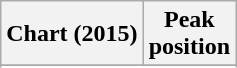<table class="wikitable sortable plainrowheaders">
<tr>
<th>Chart (2015)</th>
<th>Peak<br>position</th>
</tr>
<tr>
</tr>
<tr>
</tr>
<tr>
</tr>
<tr>
</tr>
<tr>
</tr>
<tr>
</tr>
<tr>
</tr>
<tr>
</tr>
<tr>
</tr>
<tr>
</tr>
</table>
